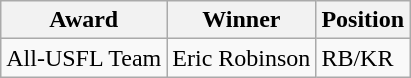<table class="wikitable">
<tr>
<th>Award</th>
<th>Winner</th>
<th>Position</th>
</tr>
<tr>
<td>All-USFL Team</td>
<td>Eric Robinson</td>
<td>RB/KR</td>
</tr>
</table>
